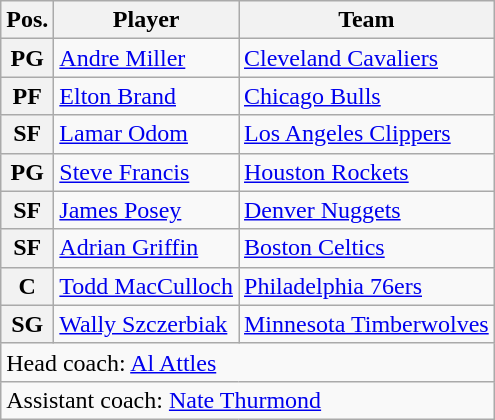<table class="wikitable">
<tr>
<th>Pos.</th>
<th>Player</th>
<th>Team</th>
</tr>
<tr>
<th>PG</th>
<td><a href='#'>Andre Miller</a></td>
<td><a href='#'>Cleveland Cavaliers</a></td>
</tr>
<tr>
<th>PF</th>
<td><a href='#'>Elton Brand</a></td>
<td><a href='#'>Chicago Bulls</a></td>
</tr>
<tr>
<th>SF</th>
<td><a href='#'>Lamar Odom</a></td>
<td><a href='#'>Los Angeles Clippers</a></td>
</tr>
<tr>
<th>PG</th>
<td><a href='#'>Steve Francis</a></td>
<td><a href='#'>Houston Rockets</a></td>
</tr>
<tr>
<th>SF</th>
<td><a href='#'>James Posey</a></td>
<td><a href='#'>Denver Nuggets</a></td>
</tr>
<tr>
<th>SF</th>
<td><a href='#'>Adrian Griffin</a></td>
<td><a href='#'>Boston Celtics</a></td>
</tr>
<tr>
<th>C</th>
<td><a href='#'>Todd MacCulloch</a></td>
<td><a href='#'>Philadelphia 76ers</a></td>
</tr>
<tr>
<th>SG</th>
<td><a href='#'>Wally Szczerbiak</a></td>
<td><a href='#'>Minnesota Timberwolves</a></td>
</tr>
<tr>
<td colspan="3">Head coach: <a href='#'>Al Attles</a></td>
</tr>
<tr>
<td colspan="3">Assistant coach: <a href='#'>Nate Thurmond</a></td>
</tr>
</table>
